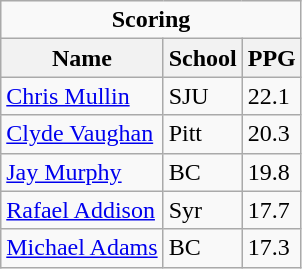<table class="wikitable">
<tr>
<td colspan=3 style="text-align:center;"><strong>Scoring</strong></td>
</tr>
<tr>
<th>Name</th>
<th>School</th>
<th>PPG</th>
</tr>
<tr>
<td><a href='#'>Chris Mullin</a></td>
<td>SJU</td>
<td>22.1</td>
</tr>
<tr>
<td><a href='#'>Clyde Vaughan</a></td>
<td>Pitt</td>
<td>20.3</td>
</tr>
<tr>
<td><a href='#'>Jay Murphy</a></td>
<td>BC</td>
<td>19.8</td>
</tr>
<tr>
<td><a href='#'>Rafael Addison</a></td>
<td>Syr</td>
<td>17.7</td>
</tr>
<tr>
<td><a href='#'>Michael Adams</a></td>
<td>BC</td>
<td>17.3</td>
</tr>
</table>
